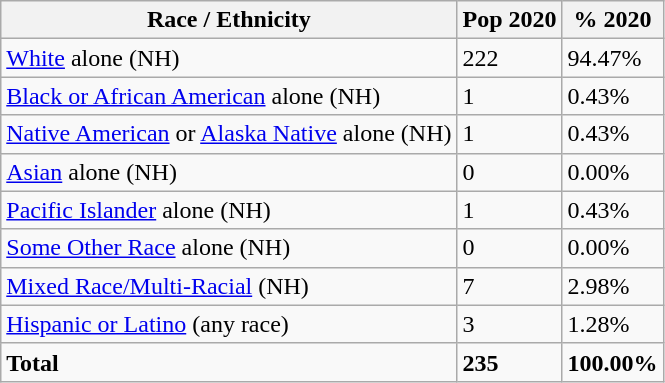<table class="wikitable">
<tr>
<th>Race / Ethnicity</th>
<th>Pop 2020</th>
<th>% 2020</th>
</tr>
<tr>
<td><a href='#'>White</a> alone (NH)</td>
<td>222</td>
<td>94.47%</td>
</tr>
<tr>
<td><a href='#'>Black or African American</a> alone (NH)</td>
<td>1</td>
<td>0.43%</td>
</tr>
<tr>
<td><a href='#'>Native American</a> or <a href='#'>Alaska Native</a> alone (NH)</td>
<td>1</td>
<td>0.43%</td>
</tr>
<tr>
<td><a href='#'>Asian</a> alone (NH)</td>
<td>0</td>
<td>0.00%</td>
</tr>
<tr>
<td><a href='#'>Pacific Islander</a> alone (NH)</td>
<td>1</td>
<td>0.43%</td>
</tr>
<tr>
<td><a href='#'>Some Other Race</a> alone (NH)</td>
<td>0</td>
<td>0.00%</td>
</tr>
<tr>
<td><a href='#'>Mixed Race/Multi-Racial</a> (NH)</td>
<td>7</td>
<td>2.98%</td>
</tr>
<tr>
<td><a href='#'>Hispanic or Latino</a> (any race)</td>
<td>3</td>
<td>1.28%</td>
</tr>
<tr>
<td><strong>Total</strong></td>
<td><strong>235</strong></td>
<td><strong>100.00%</strong></td>
</tr>
</table>
